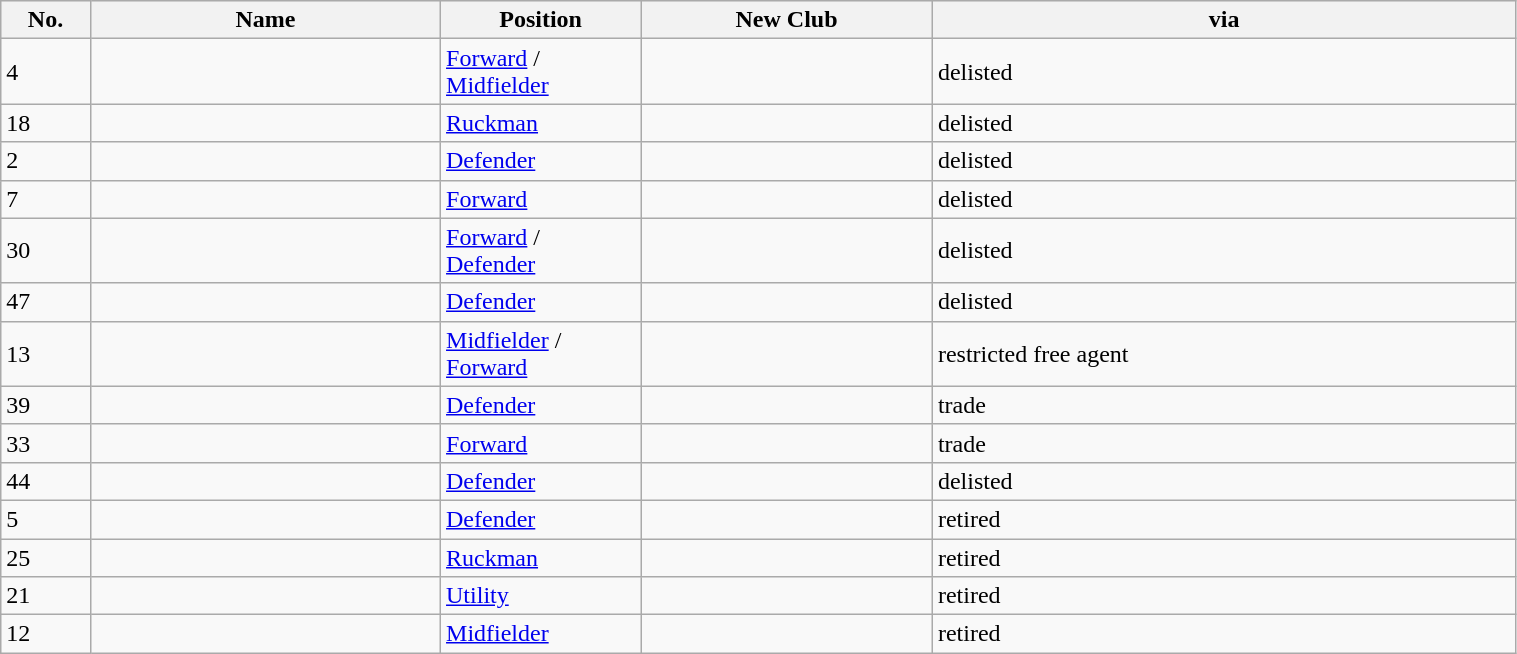<table class="wikitable sortable" style="width:80%;">
<tr style="background:#efefef;">
<th width=1%>No.</th>
<th width=6%>Name</th>
<th width=2%>Position</th>
<th width=5%>New Club</th>
<th width=10%>via</th>
</tr>
<tr>
<td align=left>4</td>
<td></td>
<td><a href='#'>Forward</a> / <a href='#'>Midfielder</a></td>
<td></td>
<td>delisted</td>
</tr>
<tr>
<td align=left>18</td>
<td></td>
<td><a href='#'>Ruckman</a></td>
<td></td>
<td>delisted</td>
</tr>
<tr>
<td align=left>2</td>
<td></td>
<td><a href='#'>Defender</a></td>
<td></td>
<td>delisted</td>
</tr>
<tr>
<td align=left>7</td>
<td></td>
<td><a href='#'>Forward</a></td>
<td></td>
<td>delisted</td>
</tr>
<tr>
<td align=left>30</td>
<td></td>
<td><a href='#'>Forward</a> / <a href='#'>Defender</a></td>
<td></td>
<td>delisted</td>
</tr>
<tr>
<td align=left>47</td>
<td></td>
<td><a href='#'>Defender</a></td>
<td></td>
<td>delisted</td>
</tr>
<tr>
<td align=left>13</td>
<td></td>
<td><a href='#'>Midfielder</a> / <a href='#'>Forward</a></td>
<td></td>
<td>restricted free agent</td>
</tr>
<tr>
<td align=left>39</td>
<td></td>
<td><a href='#'>Defender</a></td>
<td></td>
<td>trade</td>
</tr>
<tr>
<td align=left>33</td>
<td></td>
<td><a href='#'>Forward</a></td>
<td></td>
<td>trade</td>
</tr>
<tr>
<td align=left>44</td>
<td></td>
<td><a href='#'>Defender</a></td>
<td></td>
<td>delisted</td>
</tr>
<tr>
<td align=left>5</td>
<td></td>
<td><a href='#'>Defender</a></td>
<td></td>
<td>retired</td>
</tr>
<tr>
<td align=left>25</td>
<td></td>
<td><a href='#'>Ruckman</a></td>
<td></td>
<td>retired</td>
</tr>
<tr>
<td align=left>21</td>
<td></td>
<td><a href='#'>Utility</a></td>
<td></td>
<td>retired</td>
</tr>
<tr>
<td align=left>12</td>
<td></td>
<td><a href='#'>Midfielder</a></td>
<td></td>
<td>retired</td>
</tr>
</table>
